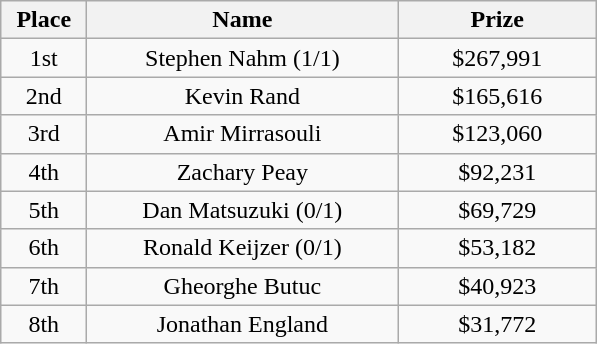<table class="wikitable">
<tr>
<th width="50">Place</th>
<th width="200">Name</th>
<th width="125">Prize</th>
</tr>
<tr>
<td align = "center">1st</td>
<td align = "center"> Stephen Nahm (1/1)</td>
<td align = "center">$267,991</td>
</tr>
<tr>
<td align = "center">2nd</td>
<td align = "center"> Kevin Rand</td>
<td align = "center">$165,616</td>
</tr>
<tr>
<td align = "center">3rd</td>
<td align = "center"> Amir Mirrasouli</td>
<td align = "center">$123,060</td>
</tr>
<tr>
<td align = "center">4th</td>
<td align = "center"> Zachary Peay</td>
<td align = "center">$92,231</td>
</tr>
<tr>
<td align = "center">5th</td>
<td align = "center"> Dan Matsuzuki (0/1)</td>
<td align = "center">$69,729</td>
</tr>
<tr>
<td align = "center">6th</td>
<td align = "center"> Ronald Keijzer (0/1)</td>
<td align = "center">$53,182</td>
</tr>
<tr>
<td align = "center">7th</td>
<td align = "center"> Gheorghe Butuc</td>
<td align = "center">$40,923</td>
</tr>
<tr>
<td align = "center">8th</td>
<td align = "center"> Jonathan England</td>
<td align = "center">$31,772</td>
</tr>
</table>
